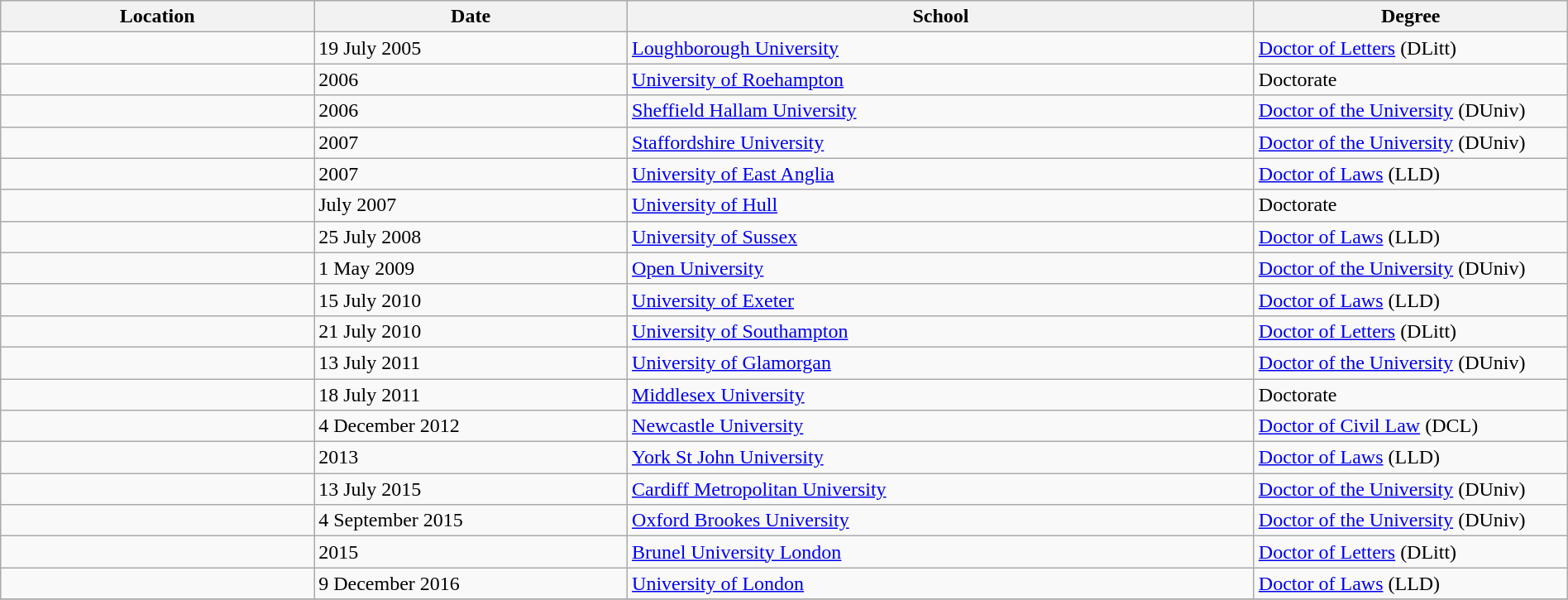<table class="wikitable" style="width:100%;">
<tr>
<th style="width:20%;">Location</th>
<th style="width:20%;">Date</th>
<th style="width:40%;">School</th>
<th style="width:20%;">Degree</th>
</tr>
<tr>
<td></td>
<td>19 July 2005</td>
<td><a href='#'>Loughborough University</a></td>
<td><a href='#'>Doctor of Letters</a> (DLitt)  </td>
</tr>
<tr>
<td></td>
<td>2006</td>
<td><a href='#'>University of Roehampton</a></td>
<td>Doctorate  </td>
</tr>
<tr>
<td></td>
<td>2006</td>
<td><a href='#'>Sheffield Hallam University</a></td>
<td><a href='#'>Doctor of the University</a> (DUniv)  </td>
</tr>
<tr>
<td></td>
<td>2007</td>
<td><a href='#'>Staffordshire University</a></td>
<td><a href='#'>Doctor of the University</a> (DUniv)  </td>
</tr>
<tr>
<td></td>
<td>2007</td>
<td><a href='#'>University of East Anglia</a></td>
<td><a href='#'>Doctor of Laws</a> (LLD)  </td>
</tr>
<tr>
<td></td>
<td>July 2007</td>
<td><a href='#'>University of Hull</a></td>
<td>Doctorate  </td>
</tr>
<tr>
<td></td>
<td>25 July 2008</td>
<td><a href='#'>University of Sussex</a></td>
<td><a href='#'>Doctor of Laws</a> (LLD) </td>
</tr>
<tr>
<td></td>
<td>1 May 2009</td>
<td><a href='#'>Open University</a></td>
<td><a href='#'>Doctor of the University</a> (DUniv)  </td>
</tr>
<tr>
<td></td>
<td>15 July 2010</td>
<td><a href='#'>University of Exeter</a></td>
<td><a href='#'>Doctor of Laws</a> (LLD)  </td>
</tr>
<tr>
<td></td>
<td>21 July 2010</td>
<td><a href='#'>University of Southampton</a></td>
<td><a href='#'>Doctor of Letters</a> (DLitt) </td>
</tr>
<tr>
<td></td>
<td>13 July 2011</td>
<td><a href='#'>University of Glamorgan</a></td>
<td><a href='#'>Doctor of the University</a> (DUniv) </td>
</tr>
<tr>
<td></td>
<td>18 July 2011</td>
<td><a href='#'>Middlesex University</a></td>
<td>Doctorate  </td>
</tr>
<tr>
<td></td>
<td>4 December 2012</td>
<td><a href='#'>Newcastle University</a></td>
<td><a href='#'>Doctor of Civil Law</a> (DCL)  </td>
</tr>
<tr>
<td></td>
<td>2013</td>
<td><a href='#'>York St John University</a></td>
<td><a href='#'>Doctor of Laws</a> (LLD)  </td>
</tr>
<tr>
<td></td>
<td>13 July 2015</td>
<td><a href='#'>Cardiff Metropolitan University</a></td>
<td><a href='#'>Doctor of the University</a> (DUniv)  </td>
</tr>
<tr>
<td></td>
<td>4 September 2015</td>
<td><a href='#'>Oxford Brookes University</a></td>
<td><a href='#'>Doctor of the University</a> (DUniv)  </td>
</tr>
<tr>
<td></td>
<td>2015</td>
<td><a href='#'>Brunel University London</a></td>
<td><a href='#'>Doctor of Letters</a> (DLitt)  </td>
</tr>
<tr>
<td></td>
<td>9 December 2016</td>
<td><a href='#'>University of London</a></td>
<td><a href='#'>Doctor of Laws</a> (LLD)  </td>
</tr>
<tr>
</tr>
</table>
